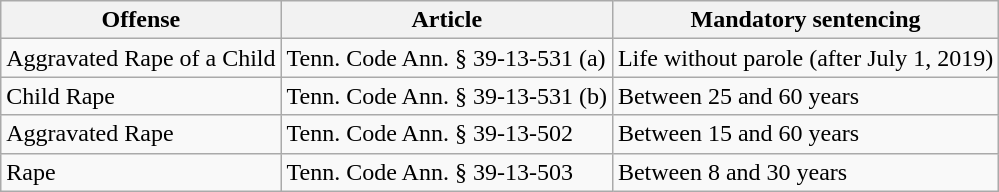<table class="wikitable">
<tr>
<th>Offense</th>
<th>Article</th>
<th>Mandatory sentencing</th>
</tr>
<tr>
<td>Aggravated Rape of a Child</td>
<td>Tenn. Code Ann. § 39-13-531 (a)</td>
<td>Life without parole (after July 1, 2019)</td>
</tr>
<tr>
<td>Child Rape</td>
<td>Tenn. Code Ann. § 39-13-531 (b)</td>
<td>Between 25 and 60 years</td>
</tr>
<tr>
<td>Aggravated Rape</td>
<td>Tenn. Code Ann. § 39-13-502</td>
<td>Between 15 and 60 years</td>
</tr>
<tr>
<td>Rape</td>
<td>Tenn. Code Ann. § 39-13-503</td>
<td>Between 8 and 30 years</td>
</tr>
</table>
